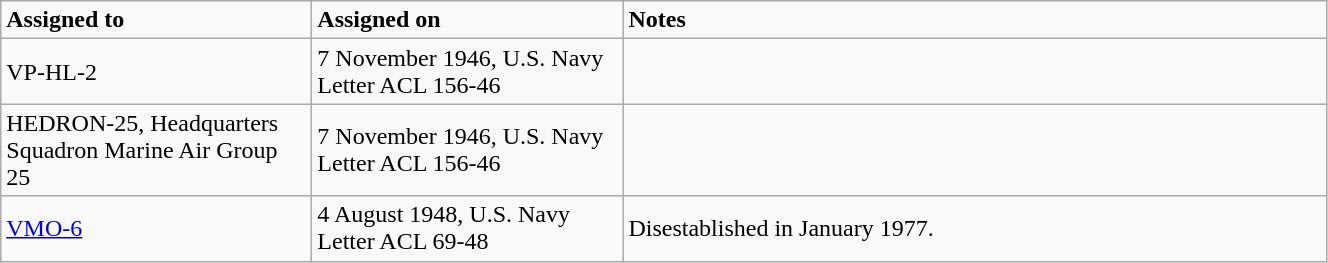<table class="wikitable" style="width: 70%;">
<tr>
<td style="width: 200px;"><strong>Assigned to</strong></td>
<td style="width: 200px;"><strong>Assigned on</strong></td>
<td><strong>Notes</strong></td>
</tr>
<tr>
<td>VP-HL-2</td>
<td>7 November 1946, U.S. Navy Letter ACL 156-46</td>
<td></td>
</tr>
<tr>
<td>HEDRON-25, Headquarters Squadron Marine Air Group 25</td>
<td>7 November 1946, U.S. Navy Letter ACL 156-46</td>
<td></td>
</tr>
<tr>
<td><a href='#'>VMO-6</a></td>
<td>4 August 1948, U.S. Navy Letter ACL 69-48</td>
<td>Disestablished in January 1977.</td>
</tr>
</table>
